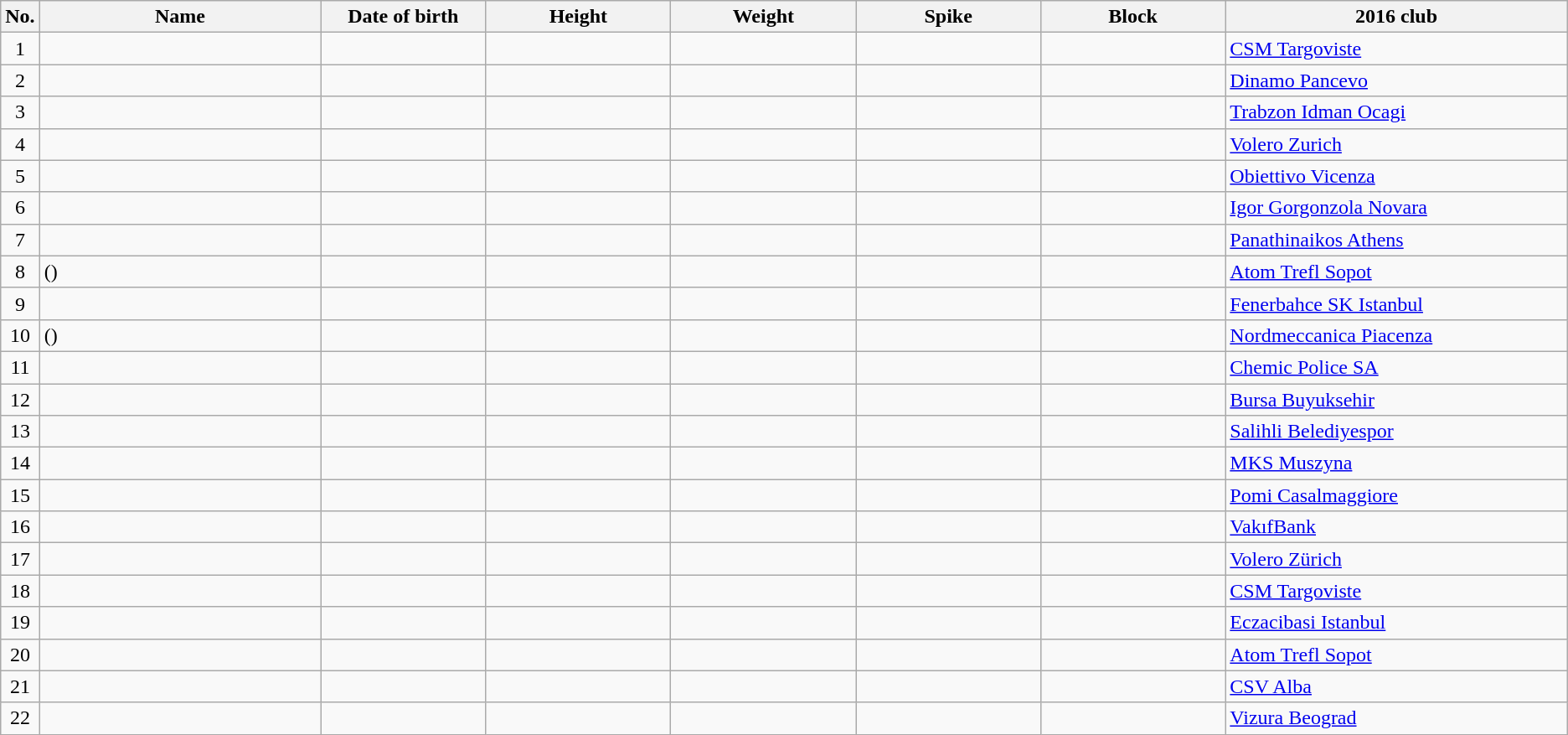<table class="wikitable sortable" style="font-size:100%; text-align:center;">
<tr>
<th>No.</th>
<th style="width:14em">Name</th>
<th style="width:8em">Date of birth</th>
<th style="width:9em">Height</th>
<th style="width:9em">Weight</th>
<th style="width:9em">Spike</th>
<th style="width:9em">Block</th>
<th style="width:17em">2016 club</th>
</tr>
<tr>
<td>1</td>
<td align=left></td>
<td align=right></td>
<td></td>
<td></td>
<td></td>
<td></td>
<td align="left"> <a href='#'>CSM Targoviste</a></td>
</tr>
<tr>
<td>2</td>
<td align=left></td>
<td align=right></td>
<td></td>
<td></td>
<td></td>
<td></td>
<td align="left"> <a href='#'>Dinamo Pancevo</a></td>
</tr>
<tr>
<td>3</td>
<td align=left></td>
<td align=right></td>
<td></td>
<td></td>
<td></td>
<td></td>
<td align="left"> <a href='#'>Trabzon Idman Ocagi</a></td>
</tr>
<tr>
<td>4</td>
<td align=left></td>
<td align=right></td>
<td></td>
<td></td>
<td></td>
<td></td>
<td align="left"> <a href='#'>Volero Zurich</a></td>
</tr>
<tr>
<td>5</td>
<td align=left></td>
<td align=right></td>
<td></td>
<td></td>
<td></td>
<td></td>
<td align="left"> <a href='#'>Obiettivo Vicenza</a></td>
</tr>
<tr>
<td>6</td>
<td align=left></td>
<td align=right></td>
<td></td>
<td></td>
<td></td>
<td></td>
<td align="left"> <a href='#'>Igor Gorgonzola Novara</a></td>
</tr>
<tr>
<td>7</td>
<td align=left></td>
<td align=right></td>
<td></td>
<td></td>
<td></td>
<td></td>
<td align="left"> <a href='#'>Panathinaikos Athens</a></td>
</tr>
<tr>
<td>8</td>
<td align=left> ()</td>
<td align=right></td>
<td></td>
<td></td>
<td></td>
<td></td>
<td align="left"> <a href='#'>Atom Trefl Sopot</a></td>
</tr>
<tr>
<td>9</td>
<td align=left></td>
<td align=right></td>
<td></td>
<td></td>
<td></td>
<td></td>
<td align="left"> <a href='#'>Fenerbahce SK Istanbul</a></td>
</tr>
<tr>
<td>10</td>
<td align=left> ()</td>
<td align=right></td>
<td></td>
<td></td>
<td></td>
<td></td>
<td align="left"> <a href='#'>Nordmeccanica Piacenza</a></td>
</tr>
<tr>
<td>11</td>
<td align=left></td>
<td align=right></td>
<td></td>
<td></td>
<td></td>
<td></td>
<td align="left"> <a href='#'>Chemic Police SA</a></td>
</tr>
<tr>
<td>12</td>
<td align=left></td>
<td align=right></td>
<td></td>
<td></td>
<td></td>
<td></td>
<td align="left"> <a href='#'>Bursa Buyuksehir</a></td>
</tr>
<tr>
<td>13</td>
<td align=left></td>
<td align=right></td>
<td></td>
<td></td>
<td></td>
<td></td>
<td align="left"> <a href='#'>Salihli Belediyespor</a></td>
</tr>
<tr>
<td>14</td>
<td align=left></td>
<td align=right></td>
<td></td>
<td></td>
<td></td>
<td></td>
<td align="left"> <a href='#'>MKS Muszyna</a></td>
</tr>
<tr>
<td>15</td>
<td align=left></td>
<td align=right></td>
<td></td>
<td></td>
<td></td>
<td></td>
<td align="left"> <a href='#'>Pomi Casalmaggiore</a></td>
</tr>
<tr>
<td>16</td>
<td align=left></td>
<td align=right></td>
<td></td>
<td></td>
<td></td>
<td></td>
<td align="left"> <a href='#'>VakıfBank</a></td>
</tr>
<tr>
<td>17</td>
<td align=left></td>
<td align=right></td>
<td></td>
<td></td>
<td></td>
<td></td>
<td align="left"> <a href='#'>Volero Zürich</a></td>
</tr>
<tr>
<td>18</td>
<td align=left></td>
<td align=right></td>
<td></td>
<td></td>
<td></td>
<td></td>
<td align="left"> <a href='#'>CSM Targoviste</a></td>
</tr>
<tr>
<td>19</td>
<td align=left></td>
<td align=right></td>
<td></td>
<td></td>
<td></td>
<td></td>
<td align="left"> <a href='#'>Eczacibasi Istanbul</a></td>
</tr>
<tr>
<td>20</td>
<td align=left></td>
<td align=right></td>
<td></td>
<td></td>
<td></td>
<td></td>
<td align="left"> <a href='#'>Atom Trefl Sopot</a></td>
</tr>
<tr>
<td>21</td>
<td align=left></td>
<td align=right></td>
<td></td>
<td></td>
<td></td>
<td></td>
<td align="left"> <a href='#'>CSV Alba</a></td>
</tr>
<tr>
<td>22</td>
<td align=left></td>
<td align=right></td>
<td></td>
<td></td>
<td></td>
<td></td>
<td align="left"> <a href='#'>Vizura Beograd</a></td>
</tr>
</table>
